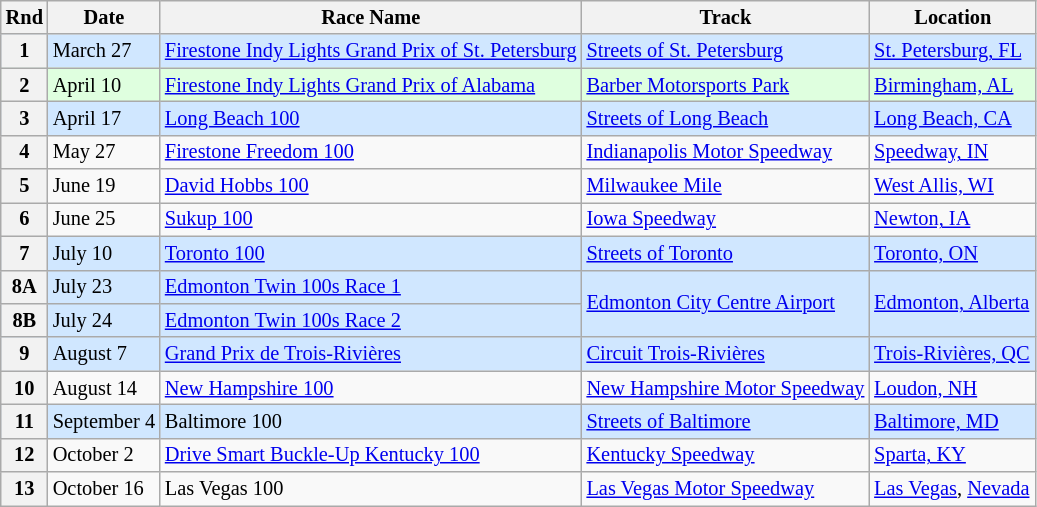<table class="wikitable" style="font-size: 85%">
<tr>
<th>Rnd</th>
<th>Date</th>
<th>Race Name</th>
<th>Track</th>
<th>Location</th>
</tr>
<tr style="background:#D0E7FF;">
<th>1</th>
<td>March 27</td>
<td> <a href='#'>Firestone Indy Lights Grand Prix of St. Petersburg</a></td>
<td><a href='#'>Streets of St. Petersburg</a></td>
<td><a href='#'>St. Petersburg, FL</a>  </td>
</tr>
<tr style="background:#DFFFDF;">
<th>2</th>
<td>April 10</td>
<td> <a href='#'>Firestone Indy Lights Grand Prix of Alabama</a></td>
<td><a href='#'>Barber Motorsports Park</a></td>
<td><a href='#'>Birmingham, AL</a></td>
</tr>
<tr style="background:#D0E7FF;">
<th>3</th>
<td>April 17</td>
<td> <a href='#'>Long Beach 100</a></td>
<td><a href='#'>Streets of Long Beach</a></td>
<td><a href='#'>Long Beach, CA</a></td>
</tr>
<tr>
<th>4</th>
<td>May 27</td>
<td> <a href='#'>Firestone Freedom 100</a></td>
<td><a href='#'>Indianapolis Motor Speedway</a></td>
<td><a href='#'>Speedway, IN</a></td>
</tr>
<tr>
<th>5</th>
<td>June 19</td>
<td> <a href='#'>David Hobbs 100</a></td>
<td><a href='#'>Milwaukee Mile</a></td>
<td><a href='#'>West Allis, WI</a></td>
</tr>
<tr>
<th>6</th>
<td>June 25</td>
<td> <a href='#'>Sukup 100</a></td>
<td><a href='#'>Iowa Speedway</a></td>
<td><a href='#'>Newton, IA</a></td>
</tr>
<tr style="background:#D0E7FF;">
<th>7</th>
<td>July 10</td>
<td> <a href='#'>Toronto 100</a></td>
<td><a href='#'>Streets of Toronto</a></td>
<td><a href='#'>Toronto, ON</a></td>
</tr>
<tr style="background:#D0E7FF;">
<th>8A</th>
<td>July 23</td>
<td> <a href='#'>Edmonton Twin 100s Race 1</a></td>
<td rowspan=2><a href='#'>Edmonton City Centre Airport</a></td>
<td rowspan=2><a href='#'>Edmonton, Alberta</a></td>
</tr>
<tr style="background:#D0E7FF;">
<th>8B</th>
<td>July 24</td>
<td> <a href='#'>Edmonton Twin 100s Race 2</a></td>
</tr>
<tr style="background:#D0E7FF;">
<th>9</th>
<td>August 7</td>
<td> <a href='#'>Grand Prix de Trois-Rivières</a></td>
<td><a href='#'>Circuit Trois-Rivières</a></td>
<td><a href='#'>Trois-Rivières, QC</a></td>
</tr>
<tr>
<th>10</th>
<td>August 14</td>
<td> <a href='#'>New Hampshire 100</a></td>
<td><a href='#'>New Hampshire Motor Speedway</a></td>
<td><a href='#'>Loudon, NH</a></td>
</tr>
<tr style="background:#D0E7FF;">
<th>11</th>
<td>September 4</td>
<td> Baltimore 100</td>
<td><a href='#'>Streets of Baltimore</a></td>
<td><a href='#'>Baltimore, MD</a></td>
</tr>
<tr>
<th>12</th>
<td>October 2</td>
<td> <a href='#'>Drive Smart Buckle-Up Kentucky 100</a></td>
<td><a href='#'>Kentucky Speedway</a></td>
<td><a href='#'>Sparta, KY</a></td>
</tr>
<tr>
<th>13</th>
<td>October 16</td>
<td> Las Vegas 100</td>
<td><a href='#'>Las Vegas Motor Speedway</a></td>
<td><a href='#'>Las Vegas</a>, <a href='#'>Nevada</a></td>
</tr>
</table>
